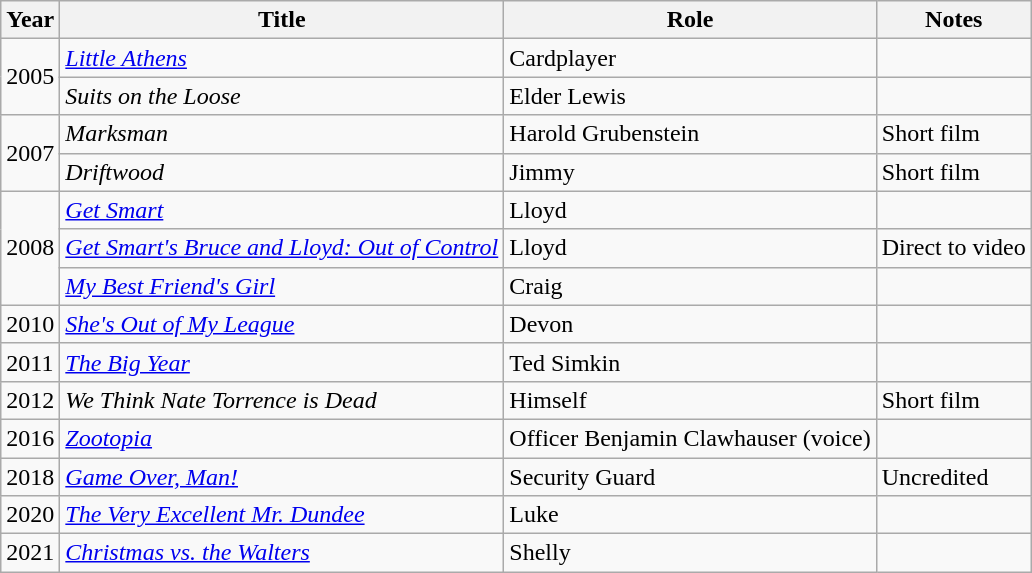<table class="wikitable sortable">
<tr>
<th>Year</th>
<th>Title</th>
<th>Role</th>
<th class="unsortable">Notes</th>
</tr>
<tr>
<td rowspan="2">2005</td>
<td><em><a href='#'>Little Athens</a></em></td>
<td>Cardplayer</td>
<td></td>
</tr>
<tr>
<td><em>Suits on the Loose</em></td>
<td>Elder Lewis</td>
<td></td>
</tr>
<tr>
<td rowspan="2">2007</td>
<td><em>Marksman</em></td>
<td>Harold Grubenstein</td>
<td>Short film</td>
</tr>
<tr>
<td><em>Driftwood</em></td>
<td>Jimmy</td>
<td>Short film</td>
</tr>
<tr>
<td rowspan="3">2008</td>
<td><em><a href='#'>Get Smart</a></em></td>
<td>Lloyd</td>
<td></td>
</tr>
<tr>
<td><em><a href='#'>Get Smart's Bruce and Lloyd: Out of Control</a></em></td>
<td>Lloyd</td>
<td>Direct to video</td>
</tr>
<tr>
<td><a href='#'><em>My Best Friend's Girl</em></a></td>
<td>Craig</td>
<td></td>
</tr>
<tr>
<td>2010</td>
<td><em><a href='#'>She's Out of My League</a></em></td>
<td>Devon</td>
<td></td>
</tr>
<tr>
<td>2011</td>
<td><em><a href='#'>The Big Year</a></em></td>
<td>Ted Simkin</td>
<td></td>
</tr>
<tr>
<td>2012</td>
<td><em>We Think Nate Torrence is Dead</em></td>
<td>Himself</td>
<td>Short film</td>
</tr>
<tr>
<td>2016</td>
<td><em><a href='#'>Zootopia</a></em></td>
<td>Officer Benjamin Clawhauser (voice)</td>
<td></td>
</tr>
<tr>
<td>2018</td>
<td><em><a href='#'>Game Over, Man!</a></em></td>
<td>Security Guard</td>
<td>Uncredited</td>
</tr>
<tr>
<td>2020</td>
<td><em><a href='#'>The Very Excellent Mr. Dundee</a></em></td>
<td>Luke</td>
<td></td>
</tr>
<tr>
<td>2021</td>
<td><em><a href='#'>Christmas vs. the Walters</a></em></td>
<td>Shelly</td>
<td></td>
</tr>
</table>
